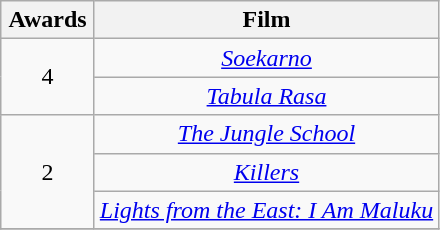<table class="wikitable plainrowheaders" style="text-align:center;">
<tr>
<th scope="col" style="width:55px;">Awards</th>
<th scope="col" style="text-align:center;">Film</th>
</tr>
<tr>
<td rowspan="2">4</td>
<td><em><a href='#'>Soekarno</a></em></td>
</tr>
<tr>
<td><em><a href='#'>Tabula Rasa</a></em></td>
</tr>
<tr>
<td rowspan="3">2</td>
<td><em><a href='#'>The Jungle School</a></em></td>
</tr>
<tr>
<td><em><a href='#'>Killers</a></em></td>
</tr>
<tr>
<td><em><a href='#'>Lights from the East: I Am Maluku</a></em></td>
</tr>
<tr>
</tr>
</table>
